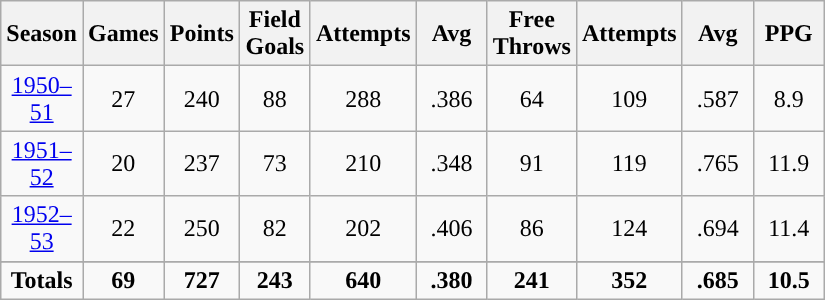<table class="wikitable sortable" style="text-align:center">
<tr>
<th width=40px>Season</th>
<th width=40px>Games</th>
<th width=40px>Points</th>
<th width=40px>Field Goals</th>
<th width=40px>Attempts</th>
<th width=40px>Avg</th>
<th width=40px>Free Throws</th>
<th width=40px>Attempts</th>
<th width=40px>Avg</th>
<th width=40px>PPG</th>
</tr>
<tr>
<td><a href='#'>1950–51</a></td>
<td>27</td>
<td>240</td>
<td>88</td>
<td>288</td>
<td>.386</td>
<td>64</td>
<td>109</td>
<td>.587</td>
<td>8.9</td>
</tr>
<tr>
<td><a href='#'>1951–52</a></td>
<td>20</td>
<td>237</td>
<td>73</td>
<td>210</td>
<td>.348</td>
<td>91</td>
<td>119</td>
<td>.765</td>
<td>11.9</td>
</tr>
<tr>
<td><a href='#'>1952–53</a></td>
<td>22</td>
<td>250</td>
<td>82</td>
<td>202</td>
<td>.406</td>
<td>86</td>
<td>124</td>
<td>.694</td>
<td>11.4</td>
</tr>
<tr>
</tr>
<tr class="sortbottom">
<td><strong>Totals</strong></td>
<td><strong>69</strong></td>
<td><strong>727</strong></td>
<td><strong>243</strong></td>
<td><strong>640</strong></td>
<td><strong>.380</strong></td>
<td><strong>241</strong></td>
<td><strong>352</strong></td>
<td><strong>.685</strong></td>
<td><strong>10.5</strong></td>
</tr>
</table>
